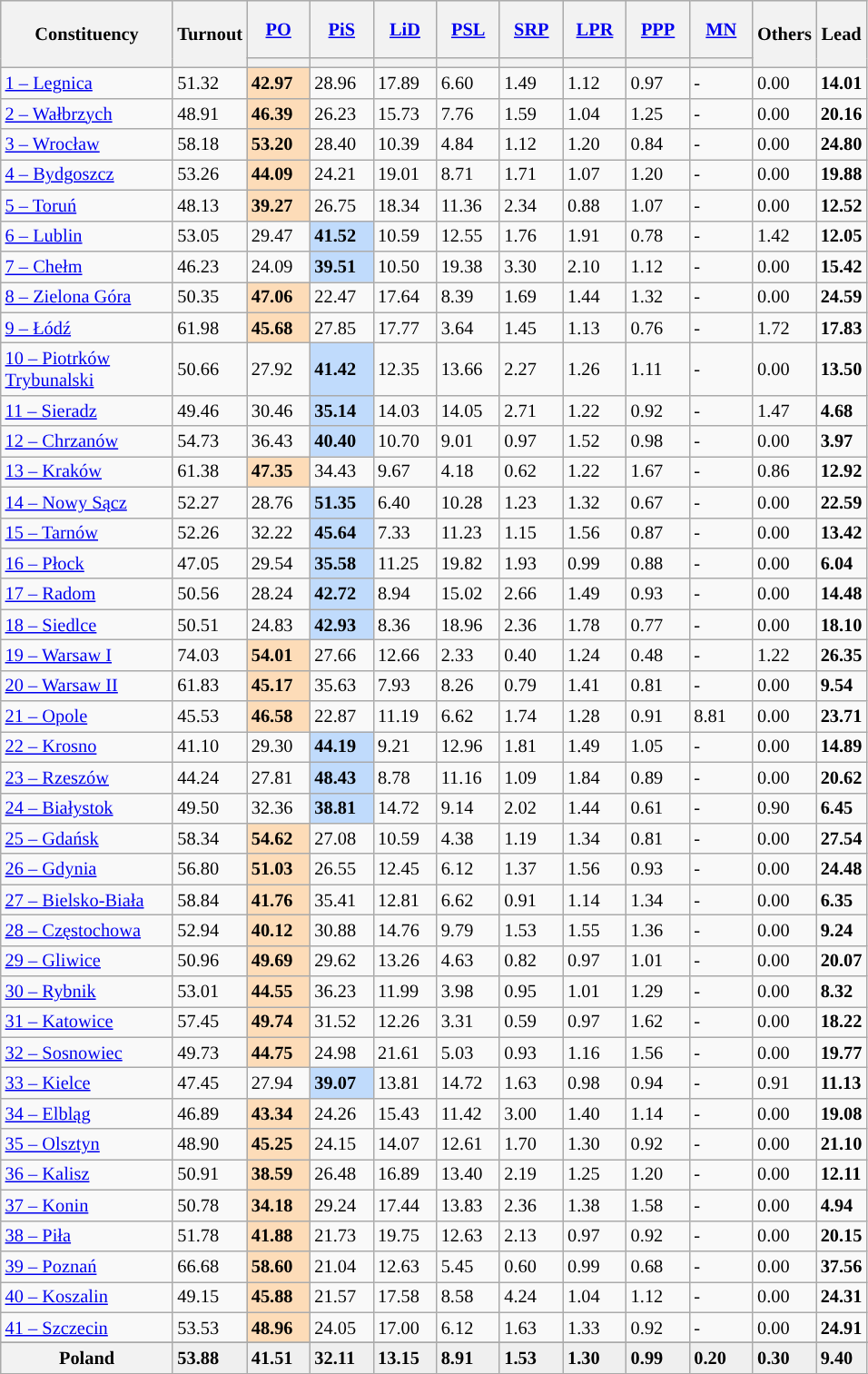<table class="wikitable sortable collapsible" style="font-size:85%">
<tr style="height:42px; text-align:center; background-color:#E9E9E9;">
<th rowspan="2" style="width:120px;">Constituency</th>
<th rowspan="2" data-sort-type="number" style="width:30px;">Turnout</th>
<th style="width:40px;" class="unsortable"><a href='#'><span>PO</span></a></th>
<th style="width:40px;" class="unsortable"><a href='#'><span>PiS</span></a></th>
<th style="width:40px;" class="unsortable"><a href='#'><span>LiD</span></a></th>
<th style="width:40px;" class="unsortable"><a href='#'><span>PSL</span></a></th>
<th style="width:40px;" class="unsortable"><a href='#'><span>SRP</span></a></th>
<th style="width:40px;" class="unsortable"><a href='#'><span>LPR</span></a></th>
<th style="width:40px;" class="unsortable"><a href='#'><span>PPP</span></a></th>
<th style="width:40px;" class="unsortable"><a href='#'><span>MN</span></a></th>
<th rowspan="2" data-sort-type="number" style="width:40px;">Others</th>
<th rowspan="2" data-sort-type="number" style="width:30px;">Lead</th>
</tr>
<tr>
<th data-sort-type="number" style="height:1px; background:"></th>
<th data-sort-type="number" style="height:1px; background:"></th>
<th data-sort-type="number" style="height:1px; background:"></th>
<th data-sort-type="number" style="height:1px; background:"></th>
<th data-sort-type="number" style="height:1px; background:"></th>
<th data-sort-type="number" style="height:1px; background:"></th>
<th data-sort-type="number" style="height:1px; background:"></th>
<th data-sort-type="number" style="height:1px; background:"></th>
</tr>
<tr>
<td><a href='#'>1 – Legnica</a></td>
<td>51.32</td>
<td style="font-weight:bold; background:#FDDCB8">42.97</td>
<td>28.96</td>
<td>17.89</td>
<td>6.60</td>
<td>1.49</td>
<td>1.12</td>
<td>0.97</td>
<td>-</td>
<td>0.00</td>
<td style="background:"><strong>14.01</strong></td>
</tr>
<tr>
<td><a href='#'>2 – Wałbrzych</a></td>
<td>48.91</td>
<td style="font-weight:bold; background:#FDDCB8">46.39</td>
<td>26.23</td>
<td>15.73</td>
<td>7.76</td>
<td>1.59</td>
<td>1.04</td>
<td>1.25</td>
<td>-</td>
<td>0.00</td>
<td style="background:"><strong>20.16</strong></td>
</tr>
<tr>
<td><a href='#'>3 – Wrocław</a></td>
<td>58.18</td>
<td style="font-weight:bold; background:#FDDCB8">53.20</td>
<td>28.40</td>
<td>10.39</td>
<td>4.84</td>
<td>1.12</td>
<td>1.20</td>
<td>0.84</td>
<td>-</td>
<td>0.00</td>
<td style="background:"><strong>24.80</strong></td>
</tr>
<tr>
<td><a href='#'>4 – Bydgoszcz</a></td>
<td>53.26</td>
<td style="font-weight:bold; background:#FDDCB8">44.09</td>
<td>24.21</td>
<td>19.01</td>
<td>8.71</td>
<td>1.71</td>
<td>1.07</td>
<td>1.20</td>
<td>-</td>
<td>0.00</td>
<td style="background:"><strong>19.88</strong></td>
</tr>
<tr>
<td><a href='#'>5 – Toruń</a></td>
<td>48.13</td>
<td style="font-weight:bold; background:#FDDCB8">39.27</td>
<td>26.75</td>
<td>18.34</td>
<td>11.36</td>
<td>2.34</td>
<td>0.88</td>
<td>1.07</td>
<td>-</td>
<td>0.00</td>
<td style="background:"><strong>12.52</strong></td>
</tr>
<tr>
<td><a href='#'>6 – Lublin</a></td>
<td>53.05</td>
<td>29.47</td>
<td style="font-weight:bold; background:#C0DBFC">41.52</td>
<td>10.59</td>
<td>12.55</td>
<td>1.76</td>
<td>1.91</td>
<td>0.78</td>
<td>-</td>
<td>1.42</td>
<td style="background:"><strong>12.05</strong></td>
</tr>
<tr>
<td><a href='#'>7 – Chełm</a></td>
<td>46.23</td>
<td>24.09</td>
<td style="font-weight:bold; background:#C0DBFC">39.51</td>
<td>10.50</td>
<td>19.38</td>
<td>3.30</td>
<td>2.10</td>
<td>1.12</td>
<td>-</td>
<td>0.00</td>
<td style="background:"><strong>15.42</strong></td>
</tr>
<tr>
<td><a href='#'>8 – Zielona Góra</a></td>
<td>50.35</td>
<td style="font-weight:bold; background:#FDDCB8">47.06</td>
<td>22.47</td>
<td>17.64</td>
<td>8.39</td>
<td>1.69</td>
<td>1.44</td>
<td>1.32</td>
<td>-</td>
<td>0.00</td>
<td style="background:"><strong>24.59</strong></td>
</tr>
<tr>
<td><a href='#'>9 – Łódź</a></td>
<td>61.98</td>
<td style="font-weight:bold; background:#FDDCB8">45.68</td>
<td>27.85</td>
<td>17.77</td>
<td>3.64</td>
<td>1.45</td>
<td>1.13</td>
<td>0.76</td>
<td>-</td>
<td>1.72</td>
<td style="background:"><strong>17.83</strong></td>
</tr>
<tr>
<td><a href='#'>10 – Piotrków Trybunalski</a></td>
<td>50.66</td>
<td>27.92</td>
<td style="font-weight:bold; background:#C0DBFC">41.42</td>
<td>12.35</td>
<td>13.66</td>
<td>2.27</td>
<td>1.26</td>
<td>1.11</td>
<td>-</td>
<td>0.00</td>
<td style="background:"><strong>13.50</strong></td>
</tr>
<tr>
<td><a href='#'>11 – Sieradz</a></td>
<td>49.46</td>
<td>30.46</td>
<td style="font-weight:bold; background:#C0DBFC">35.14</td>
<td>14.03</td>
<td>14.05</td>
<td>2.71</td>
<td>1.22</td>
<td>0.92</td>
<td>-</td>
<td>1.47</td>
<td style="background:"><strong>4.68</strong></td>
</tr>
<tr>
<td><a href='#'>12 – Chrzanów</a></td>
<td>54.73</td>
<td>36.43</td>
<td style="font-weight:bold; background:#C0DBFC">40.40</td>
<td>10.70</td>
<td>9.01</td>
<td>0.97</td>
<td>1.52</td>
<td>0.98</td>
<td>-</td>
<td>0.00</td>
<td style="background:"><strong>3.97</strong></td>
</tr>
<tr>
<td><a href='#'>13 – Kraków</a></td>
<td>61.38</td>
<td style="font-weight:bold; background:#FDDCB8">47.35</td>
<td>34.43</td>
<td>9.67</td>
<td>4.18</td>
<td>0.62</td>
<td>1.22</td>
<td>1.67</td>
<td>-</td>
<td>0.86</td>
<td style="background:"><strong>12.92</strong></td>
</tr>
<tr>
<td><a href='#'>14 – Nowy Sącz</a></td>
<td>52.27</td>
<td>28.76</td>
<td style="font-weight:bold; background:#C0DBFC">51.35</td>
<td>6.40</td>
<td>10.28</td>
<td>1.23</td>
<td>1.32</td>
<td>0.67</td>
<td>-</td>
<td>0.00</td>
<td style="background:"><strong>22.59</strong></td>
</tr>
<tr>
<td><a href='#'>15 – Tarnów</a></td>
<td>52.26</td>
<td>32.22</td>
<td style="font-weight:bold; background:#C0DBFC">45.64</td>
<td>7.33</td>
<td>11.23</td>
<td>1.15</td>
<td>1.56</td>
<td>0.87</td>
<td>-</td>
<td>0.00</td>
<td style="background:"><strong>13.42</strong></td>
</tr>
<tr>
<td><a href='#'>16 – Płock</a></td>
<td>47.05</td>
<td>29.54</td>
<td style="font-weight:bold; background:#C0DBFC">35.58</td>
<td>11.25</td>
<td>19.82</td>
<td>1.93</td>
<td>0.99</td>
<td>0.88</td>
<td>-</td>
<td>0.00</td>
<td style="background:"><strong>6.04</strong></td>
</tr>
<tr>
<td><a href='#'>17 – Radom</a></td>
<td>50.56</td>
<td>28.24</td>
<td style="font-weight:bold; background:#C0DBFC">42.72</td>
<td>8.94</td>
<td>15.02</td>
<td>2.66</td>
<td>1.49</td>
<td>0.93</td>
<td>-</td>
<td>0.00</td>
<td style="background:"><strong>14.48</strong></td>
</tr>
<tr>
<td><a href='#'>18 – Siedlce</a></td>
<td>50.51</td>
<td>24.83</td>
<td style="font-weight:bold; background:#C0DBFC">42.93</td>
<td>8.36</td>
<td>18.96</td>
<td>2.36</td>
<td>1.78</td>
<td>0.77</td>
<td>-</td>
<td>0.00</td>
<td style="background:"><strong>18.10</strong></td>
</tr>
<tr>
<td><a href='#'>19 – Warsaw I</a></td>
<td>74.03</td>
<td style="font-weight:bold; background:#FDDCB8">54.01</td>
<td>27.66</td>
<td>12.66</td>
<td>2.33</td>
<td>0.40</td>
<td>1.24</td>
<td>0.48</td>
<td>-</td>
<td>1.22</td>
<td style="background:"><strong>26.35</strong></td>
</tr>
<tr>
<td><a href='#'>20 – Warsaw II</a></td>
<td>61.83</td>
<td style="font-weight:bold; background:#FDDCB8">45.17</td>
<td>35.63</td>
<td>7.93</td>
<td>8.26</td>
<td>0.79</td>
<td>1.41</td>
<td>0.81</td>
<td>-</td>
<td>0.00</td>
<td style="background:"><strong>9.54</strong></td>
</tr>
<tr>
<td><a href='#'>21 – Opole</a></td>
<td>45.53</td>
<td style="font-weight:bold; background:#FDDCB8">46.58</td>
<td>22.87</td>
<td>11.19</td>
<td>6.62</td>
<td>1.74</td>
<td>1.28</td>
<td>0.91</td>
<td>8.81</td>
<td>0.00</td>
<td style="background:"><strong>23.71</strong></td>
</tr>
<tr>
<td><a href='#'>22 – Krosno</a></td>
<td>41.10</td>
<td>29.30</td>
<td style="font-weight:bold; background:#C0DBFC">44.19</td>
<td>9.21</td>
<td>12.96</td>
<td>1.81</td>
<td>1.49</td>
<td>1.05</td>
<td>-</td>
<td>0.00</td>
<td style="background:"><strong>14.89</strong></td>
</tr>
<tr>
<td><a href='#'>23 – Rzeszów</a></td>
<td>44.24</td>
<td>27.81</td>
<td style="font-weight:bold; background:#C0DBFC">48.43</td>
<td>8.78</td>
<td>11.16</td>
<td>1.09</td>
<td>1.84</td>
<td>0.89</td>
<td>-</td>
<td>0.00</td>
<td style="background:"><strong>20.62</strong></td>
</tr>
<tr>
<td><a href='#'>24 – Białystok</a></td>
<td>49.50</td>
<td>32.36</td>
<td style="font-weight:bold; background:#C0DBFC">38.81</td>
<td>14.72</td>
<td>9.14</td>
<td>2.02</td>
<td>1.44</td>
<td>0.61</td>
<td>-</td>
<td>0.90</td>
<td style="background:"><strong>6.45</strong></td>
</tr>
<tr>
<td><a href='#'>25 – Gdańsk</a></td>
<td>58.34</td>
<td style="font-weight:bold; background:#FDDCB8">54.62</td>
<td>27.08</td>
<td>10.59</td>
<td>4.38</td>
<td>1.19</td>
<td>1.34</td>
<td>0.81</td>
<td>-</td>
<td>0.00</td>
<td style="background:"><strong>27.54</strong></td>
</tr>
<tr>
<td><a href='#'>26 – Gdynia</a></td>
<td>56.80</td>
<td style="font-weight:bold; background:#FDDCB8">51.03</td>
<td>26.55</td>
<td>12.45</td>
<td>6.12</td>
<td>1.37</td>
<td>1.56</td>
<td>0.93</td>
<td>-</td>
<td>0.00</td>
<td style="background:"><strong>24.48</strong></td>
</tr>
<tr>
<td><a href='#'>27 – Bielsko-Biała</a></td>
<td>58.84</td>
<td style="font-weight:bold; background:#FDDCB8">41.76</td>
<td>35.41</td>
<td>12.81</td>
<td>6.62</td>
<td>0.91</td>
<td>1.14</td>
<td>1.34</td>
<td>-</td>
<td>0.00</td>
<td style="background:"><strong>6.35</strong></td>
</tr>
<tr>
<td><a href='#'>28 – Częstochowa</a></td>
<td>52.94</td>
<td style="font-weight:bold; background:#FDDCB8">40.12</td>
<td>30.88</td>
<td>14.76</td>
<td>9.79</td>
<td>1.53</td>
<td>1.55</td>
<td>1.36</td>
<td>-</td>
<td>0.00</td>
<td style="background:"><strong>9.24</strong></td>
</tr>
<tr>
<td><a href='#'>29 – Gliwice</a></td>
<td>50.96</td>
<td style="font-weight:bold; background:#FDDCB8">49.69</td>
<td>29.62</td>
<td>13.26</td>
<td>4.63</td>
<td>0.82</td>
<td>0.97</td>
<td>1.01</td>
<td>-</td>
<td>0.00</td>
<td style="background:"><strong>20.07</strong></td>
</tr>
<tr>
<td><a href='#'>30 – Rybnik</a></td>
<td>53.01</td>
<td style="font-weight:bold; background:#FDDCB8">44.55</td>
<td>36.23</td>
<td>11.99</td>
<td>3.98</td>
<td>0.95</td>
<td>1.01</td>
<td>1.29</td>
<td>-</td>
<td>0.00</td>
<td style="background:"><strong>8.32</strong></td>
</tr>
<tr>
<td><a href='#'>31 – Katowice</a></td>
<td>57.45</td>
<td style="font-weight:bold; background:#FDDCB8">49.74</td>
<td>31.52</td>
<td>12.26</td>
<td>3.31</td>
<td>0.59</td>
<td>0.97</td>
<td>1.62</td>
<td>-</td>
<td>0.00</td>
<td style="background:"><strong>18.22</strong></td>
</tr>
<tr>
<td><a href='#'>32 – Sosnowiec</a></td>
<td>49.73</td>
<td style="font-weight:bold; background:#FDDCB8">44.75</td>
<td>24.98</td>
<td>21.61</td>
<td>5.03</td>
<td>0.93</td>
<td>1.16</td>
<td>1.56</td>
<td>-</td>
<td>0.00</td>
<td style="background:"><strong>19.77</strong></td>
</tr>
<tr>
<td><a href='#'>33 – Kielce</a></td>
<td>47.45</td>
<td>27.94</td>
<td style="font-weight:bold; background:#C0DBFC">39.07</td>
<td>13.81</td>
<td>14.72</td>
<td>1.63</td>
<td>0.98</td>
<td>0.94</td>
<td>-</td>
<td>0.91</td>
<td style="background:"><strong>11.13</strong></td>
</tr>
<tr>
<td><a href='#'>34 – Elbląg</a></td>
<td>46.89</td>
<td style="font-weight:bold; background:#FDDCB8">43.34</td>
<td>24.26</td>
<td>15.43</td>
<td>11.42</td>
<td>3.00</td>
<td>1.40</td>
<td>1.14</td>
<td>-</td>
<td>0.00</td>
<td style="background:"><strong>19.08</strong></td>
</tr>
<tr>
<td><a href='#'>35 – Olsztyn</a></td>
<td>48.90</td>
<td style="font-weight:bold; background:#FDDCB8">45.25</td>
<td>24.15</td>
<td>14.07</td>
<td>12.61</td>
<td>1.70</td>
<td>1.30</td>
<td>0.92</td>
<td>-</td>
<td>0.00</td>
<td style="background:"><strong>21.10</strong></td>
</tr>
<tr>
<td><a href='#'>36 – Kalisz</a></td>
<td>50.91</td>
<td style="font-weight:bold; background:#FDDCB8">38.59</td>
<td>26.48</td>
<td>16.89</td>
<td>13.40</td>
<td>2.19</td>
<td>1.25</td>
<td>1.20</td>
<td>-</td>
<td>0.00</td>
<td style="background:"><strong>12.11</strong></td>
</tr>
<tr>
<td><a href='#'>37 – Konin</a></td>
<td>50.78</td>
<td style="font-weight:bold; background:#FDDCB8">34.18</td>
<td>29.24</td>
<td>17.44</td>
<td>13.83</td>
<td>2.36</td>
<td>1.38</td>
<td>1.58</td>
<td>-</td>
<td>0.00</td>
<td style="background:"><strong>4.94</strong></td>
</tr>
<tr>
<td><a href='#'>38 – Piła</a></td>
<td>51.78</td>
<td style="font-weight:bold; background:#FDDCB8">41.88</td>
<td>21.73</td>
<td>19.75</td>
<td>12.63</td>
<td>2.13</td>
<td>0.97</td>
<td>0.92</td>
<td>-</td>
<td>0.00</td>
<td style="background:"><strong>20.15</strong></td>
</tr>
<tr>
<td><a href='#'>39 – Poznań</a></td>
<td>66.68</td>
<td style="font-weight:bold; background:#FDDCB8">58.60</td>
<td>21.04</td>
<td>12.63</td>
<td>5.45</td>
<td>0.60</td>
<td>0.99</td>
<td>0.68</td>
<td>-</td>
<td>0.00</td>
<td style="background:"><strong>37.56</strong></td>
</tr>
<tr>
<td><a href='#'>40 – Koszalin</a></td>
<td>49.15</td>
<td style="font-weight:bold; background:#FDDCB8">45.88</td>
<td>21.57</td>
<td>17.58</td>
<td>8.58</td>
<td>4.24</td>
<td>1.04</td>
<td>1.12</td>
<td>-</td>
<td>0.00</td>
<td style="background:"><strong>24.31</strong></td>
</tr>
<tr>
<td><a href='#'>41 – Szczecin</a></td>
<td>53.53</td>
<td style="font-weight:bold; background:#FDDCB8">48.96</td>
<td>24.05</td>
<td>17.00</td>
<td>6.12</td>
<td>1.63</td>
<td>1.33</td>
<td>0.92</td>
<td>-</td>
<td>0.00</td>
<td style="background:"><strong>24.91</strong></td>
</tr>
<tr>
</tr>
<tr style="background:#EFEFEF; font-weight:bold;">
<th allign=center>Poland</th>
<td>53.88</td>
<td>41.51</td>
<td>32.11</td>
<td>13.15</td>
<td>8.91</td>
<td>1.53</td>
<td>1.30</td>
<td>0.99</td>
<td>0.20</td>
<td>0.30</td>
<td>9.40</td>
</tr>
<tr>
</tr>
</table>
